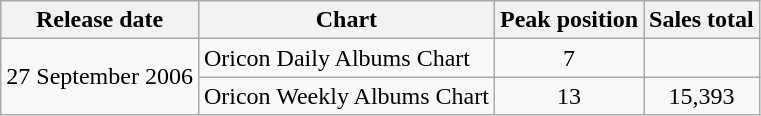<table class="wikitable">
<tr>
<th>Release date</th>
<th>Chart</th>
<th>Peak position</th>
<th>Sales total</th>
</tr>
<tr>
<td rowspan="4">27 September 2006</td>
<td>Oricon Daily Albums Chart</td>
<td align="center">7</td>
<td></td>
</tr>
<tr>
<td>Oricon Weekly Albums Chart</td>
<td align="center">13</td>
<td align="center">15,393</td>
</tr>
</table>
